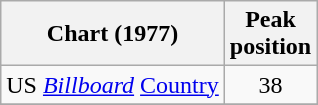<table class="wikitable">
<tr>
<th>Chart (1977)</th>
<th>Peak<br>position</th>
</tr>
<tr>
<td>US <em><a href='#'>Billboard</a></em> <a href='#'>Country</a></td>
<td style="text-align:center;">38</td>
</tr>
<tr>
</tr>
</table>
